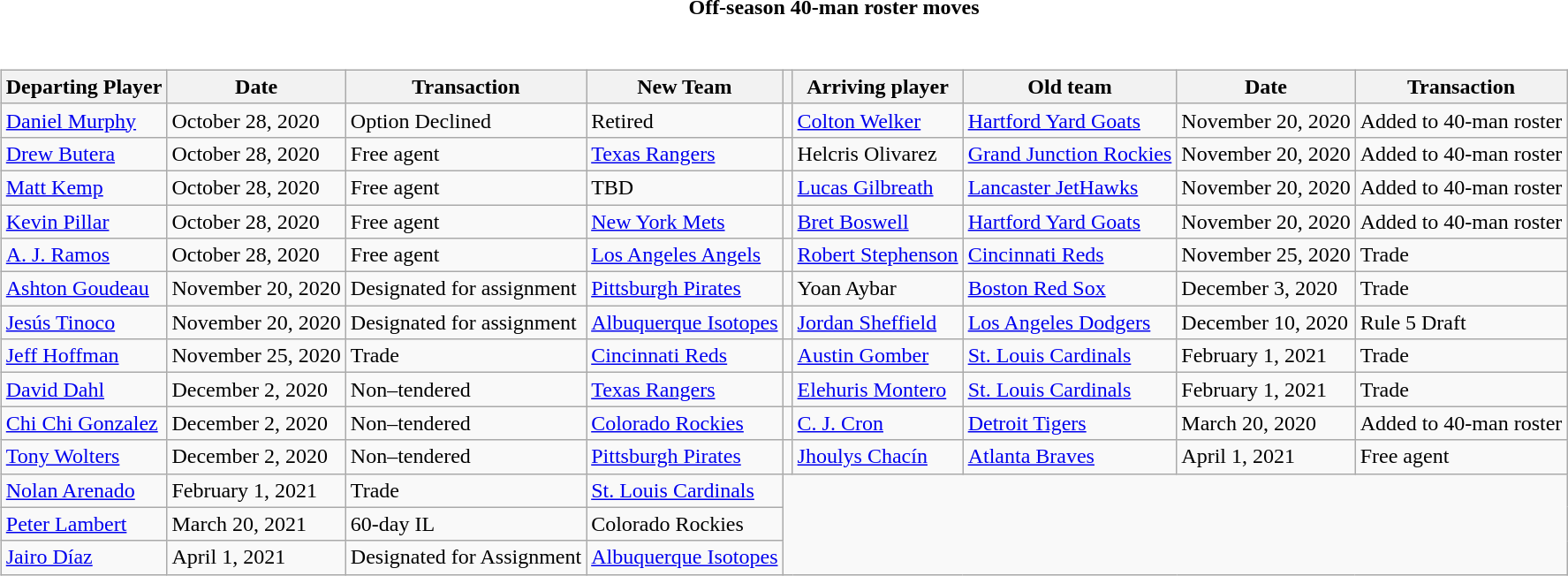<table class="toccolours collapsible collapsed" style="width:100%; background:inherit">
<tr>
<th>Off-season 40-man roster moves</th>
</tr>
<tr>
<td><br><table class="wikitable">
<tr>
<th>Departing Player</th>
<th>Date</th>
<th>Transaction</th>
<th>New Team</th>
<th></th>
<th>Arriving player</th>
<th>Old team</th>
<th>Date</th>
<th>Transaction</th>
</tr>
<tr>
<td><a href='#'>Daniel Murphy</a></td>
<td>October 28, 2020</td>
<td>Option Declined</td>
<td>Retired</td>
<td></td>
<td><a href='#'>Colton Welker</a></td>
<td><a href='#'>Hartford Yard Goats</a></td>
<td>November 20, 2020</td>
<td>Added to 40-man roster</td>
</tr>
<tr>
<td><a href='#'>Drew Butera</a></td>
<td>October 28, 2020</td>
<td>Free agent</td>
<td><a href='#'>Texas Rangers</a></td>
<td></td>
<td>Helcris Olivarez</td>
<td><a href='#'>Grand Junction Rockies</a></td>
<td>November 20, 2020</td>
<td>Added to 40-man roster</td>
</tr>
<tr>
<td><a href='#'>Matt Kemp</a></td>
<td>October 28, 2020</td>
<td>Free agent</td>
<td>TBD</td>
<td></td>
<td><a href='#'>Lucas Gilbreath</a></td>
<td><a href='#'>Lancaster JetHawks</a></td>
<td>November 20, 2020</td>
<td>Added to 40-man roster</td>
</tr>
<tr>
<td><a href='#'>Kevin Pillar</a></td>
<td>October 28, 2020</td>
<td>Free agent</td>
<td><a href='#'>New York Mets</a></td>
<td></td>
<td><a href='#'>Bret Boswell</a></td>
<td><a href='#'>Hartford Yard Goats</a></td>
<td>November 20, 2020</td>
<td>Added to 40-man roster</td>
</tr>
<tr>
<td><a href='#'>A. J. Ramos</a></td>
<td>October 28, 2020</td>
<td>Free agent</td>
<td><a href='#'>Los Angeles Angels</a></td>
<td></td>
<td><a href='#'>Robert Stephenson</a></td>
<td><a href='#'>Cincinnati Reds</a></td>
<td>November 25, 2020</td>
<td>Trade</td>
</tr>
<tr>
<td><a href='#'>Ashton Goudeau</a></td>
<td>November 20, 2020</td>
<td>Designated for assignment</td>
<td><a href='#'>Pittsburgh Pirates</a></td>
<td></td>
<td>Yoan Aybar</td>
<td><a href='#'>Boston Red Sox</a></td>
<td>December 3, 2020</td>
<td>Trade</td>
</tr>
<tr>
<td><a href='#'>Jesús Tinoco</a></td>
<td>November 20, 2020</td>
<td>Designated for assignment</td>
<td><a href='#'>Albuquerque Isotopes</a></td>
<td></td>
<td><a href='#'>Jordan Sheffield</a></td>
<td><a href='#'>Los Angeles Dodgers</a></td>
<td>December 10, 2020</td>
<td>Rule 5 Draft</td>
</tr>
<tr>
<td><a href='#'>Jeff Hoffman</a></td>
<td>November 25, 2020</td>
<td>Trade</td>
<td><a href='#'>Cincinnati Reds</a></td>
<td></td>
<td><a href='#'>Austin Gomber</a></td>
<td><a href='#'>St. Louis Cardinals</a></td>
<td>February 1, 2021</td>
<td>Trade</td>
</tr>
<tr>
<td><a href='#'>David Dahl</a></td>
<td>December 2, 2020</td>
<td>Non–tendered</td>
<td><a href='#'>Texas Rangers</a></td>
<td></td>
<td><a href='#'>Elehuris Montero</a></td>
<td><a href='#'>St. Louis Cardinals</a></td>
<td>February 1, 2021</td>
<td>Trade</td>
</tr>
<tr>
<td><a href='#'>Chi Chi Gonzalez</a></td>
<td>December 2, 2020</td>
<td>Non–tendered</td>
<td><a href='#'>Colorado Rockies</a></td>
<td></td>
<td><a href='#'>C. J. Cron</a></td>
<td><a href='#'>Detroit Tigers</a></td>
<td>March 20, 2020</td>
<td>Added to 40-man roster</td>
</tr>
<tr>
<td><a href='#'>Tony Wolters</a></td>
<td>December 2, 2020</td>
<td>Non–tendered</td>
<td><a href='#'>Pittsburgh Pirates</a></td>
<td></td>
<td><a href='#'>Jhoulys Chacín</a></td>
<td><a href='#'>Atlanta Braves</a></td>
<td>April 1, 2021</td>
<td>Free agent</td>
</tr>
<tr>
<td><a href='#'>Nolan Arenado</a></td>
<td>February 1, 2021</td>
<td>Trade</td>
<td><a href='#'>St. Louis Cardinals</a></td>
</tr>
<tr>
<td><a href='#'>Peter Lambert</a></td>
<td>March 20, 2021</td>
<td>60-day IL</td>
<td>Colorado Rockies</td>
</tr>
<tr>
<td><a href='#'>Jairo Díaz</a></td>
<td>April 1, 2021</td>
<td>Designated for Assignment</td>
<td><a href='#'>Albuquerque Isotopes</a></td>
</tr>
</table>
</td>
</tr>
</table>
